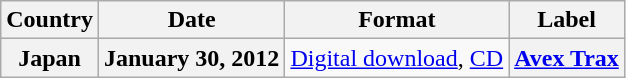<table class="wikitable plainrowheaders">
<tr>
<th scope="col">Country</th>
<th>Date</th>
<th>Format</th>
<th>Label</th>
</tr>
<tr>
<th scope="row">Japan</th>
<th scope="row">January 30, 2012</th>
<td><a href='#'>Digital download</a>, <a href='#'>CD</a></td>
<th scope="row"><a href='#'>Avex Trax</a></th>
</tr>
</table>
